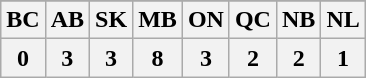<table class="wikitable" style="margin: 1em auto 1em auto;">
<tr>
</tr>
<tr>
<th>BC</th>
<th>AB</th>
<th>SK</th>
<th>MB</th>
<th>ON</th>
<th>QC</th>
<th>NB</th>
<th>NL</th>
</tr>
<tr>
<th>0</th>
<th>3</th>
<th>3</th>
<th>8</th>
<th>3</th>
<th>2</th>
<th>2</th>
<th>1</th>
</tr>
</table>
